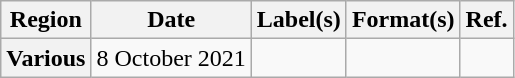<table class="wikitable plainrowheaders">
<tr>
<th scope="col">Region</th>
<th scope="col">Date</th>
<th scope="col">Label(s)</th>
<th scope="col">Format(s)</th>
<th scope="col">Ref.</th>
</tr>
<tr>
<th scope="row">Various</th>
<td>8 October 2021</td>
<td></td>
<td></td>
<td></td>
</tr>
</table>
